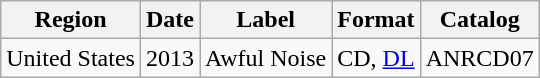<table class="wikitable">
<tr>
<th>Region</th>
<th>Date</th>
<th>Label</th>
<th>Format</th>
<th>Catalog</th>
</tr>
<tr>
<td>United States</td>
<td>2013</td>
<td>Awful Noise</td>
<td>CD, <a href='#'>DL</a></td>
<td>ANRCD07</td>
</tr>
</table>
